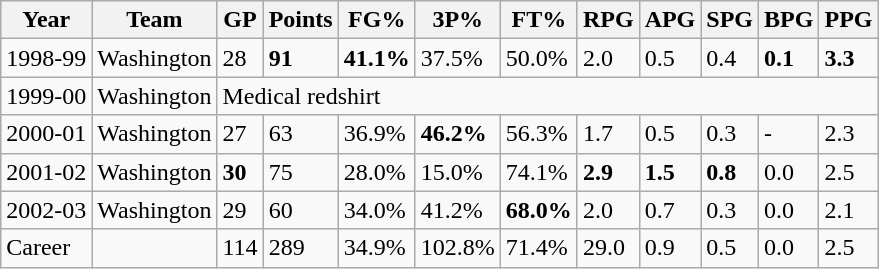<table class="wikitable">
<tr>
<th>Year</th>
<th>Team</th>
<th>GP</th>
<th>Points</th>
<th>FG%</th>
<th>3P%</th>
<th>FT%</th>
<th>RPG</th>
<th>APG</th>
<th>SPG</th>
<th>BPG</th>
<th>PPG</th>
</tr>
<tr>
<td>1998-99</td>
<td>Washington</td>
<td>28</td>
<td><strong>91</strong></td>
<td><strong>41.1%</strong></td>
<td>37.5%</td>
<td>50.0%</td>
<td>2.0</td>
<td>0.5</td>
<td>0.4</td>
<td><strong>0.1</strong></td>
<td><strong>3.3</strong></td>
</tr>
<tr>
<td>1999-00</td>
<td>Washington</td>
<td colspan="10">Medical redshirt</td>
</tr>
<tr>
<td>2000-01</td>
<td>Washington</td>
<td>27</td>
<td>63</td>
<td>36.9%</td>
<td><strong>46.2%</strong></td>
<td>56.3%</td>
<td>1.7</td>
<td>0.5</td>
<td>0.3</td>
<td>-</td>
<td>2.3</td>
</tr>
<tr>
<td>2001-02</td>
<td>Washington</td>
<td><strong>30</strong></td>
<td>75</td>
<td>28.0%</td>
<td>15.0%</td>
<td>74.1%</td>
<td><strong>2.9</strong></td>
<td><strong>1.5</strong></td>
<td><strong>0.8</strong></td>
<td>0.0</td>
<td>2.5</td>
</tr>
<tr>
<td>2002-03</td>
<td>Washington</td>
<td>29</td>
<td>60</td>
<td>34.0%</td>
<td>41.2%</td>
<td><strong>68.0%</strong></td>
<td>2.0</td>
<td>0.7</td>
<td>0.3</td>
<td>0.0</td>
<td>2.1</td>
</tr>
<tr>
<td>Career</td>
<td></td>
<td>114</td>
<td>289</td>
<td>34.9%</td>
<td>102.8%</td>
<td>71.4%</td>
<td>29.0</td>
<td>0.9</td>
<td>0.5</td>
<td>0.0</td>
<td>2.5</td>
</tr>
</table>
